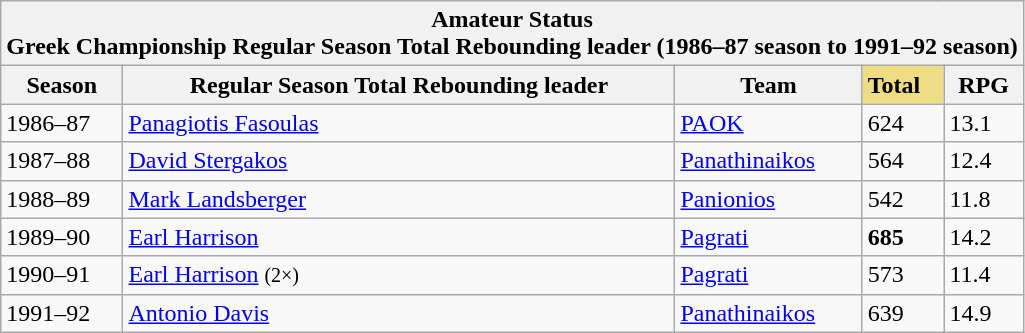<table class="wikitable"  style="text-align:left;">
<tr>
<th colspan="5">Amateur Status<br>Greek Championship Regular Season Total Rebounding leader (1986–87 season to 1991–92 season)</th>
</tr>
<tr>
<th>Season</th>
<th>Regular Season Total Rebounding leader</th>
<th>Team</th>
<td style="background-color: #eedd82"><strong>Total</strong></td>
<th>RPG</th>
</tr>
<tr>
<td>1986–87</td>
<td style="text-align:left"> <a href='#'>Panagiotis Fasoulas</a></td>
<td><a href='#'>PAOK</a></td>
<td>624</td>
<td>13.1</td>
</tr>
<tr>
<td>1987–88</td>
<td style="text-align:left"> <a href='#'>David Stergakos</a></td>
<td><a href='#'>Panathinaikos</a></td>
<td>564</td>
<td>12.4</td>
</tr>
<tr>
<td>1988–89</td>
<td style="text-align:left"> <a href='#'>Mark Landsberger</a></td>
<td><a href='#'>Panionios</a></td>
<td>542</td>
<td>11.8</td>
</tr>
<tr>
<td>1989–90</td>
<td style="text-align:left"> <a href='#'>Earl Harrison</a></td>
<td><a href='#'>Pagrati</a></td>
<td><strong>685</strong></td>
<td>14.2</td>
</tr>
<tr>
<td>1990–91</td>
<td style="text-align:left"> <a href='#'>Earl Harrison</a> <small>(2×)</small></td>
<td><a href='#'>Pagrati</a></td>
<td>573</td>
<td>11.4</td>
</tr>
<tr>
<td>1991–92</td>
<td style="text-align:left"> <a href='#'>Antonio Davis</a></td>
<td><a href='#'>Panathinaikos</a></td>
<td>639</td>
<td>14.9</td>
</tr>
</table>
